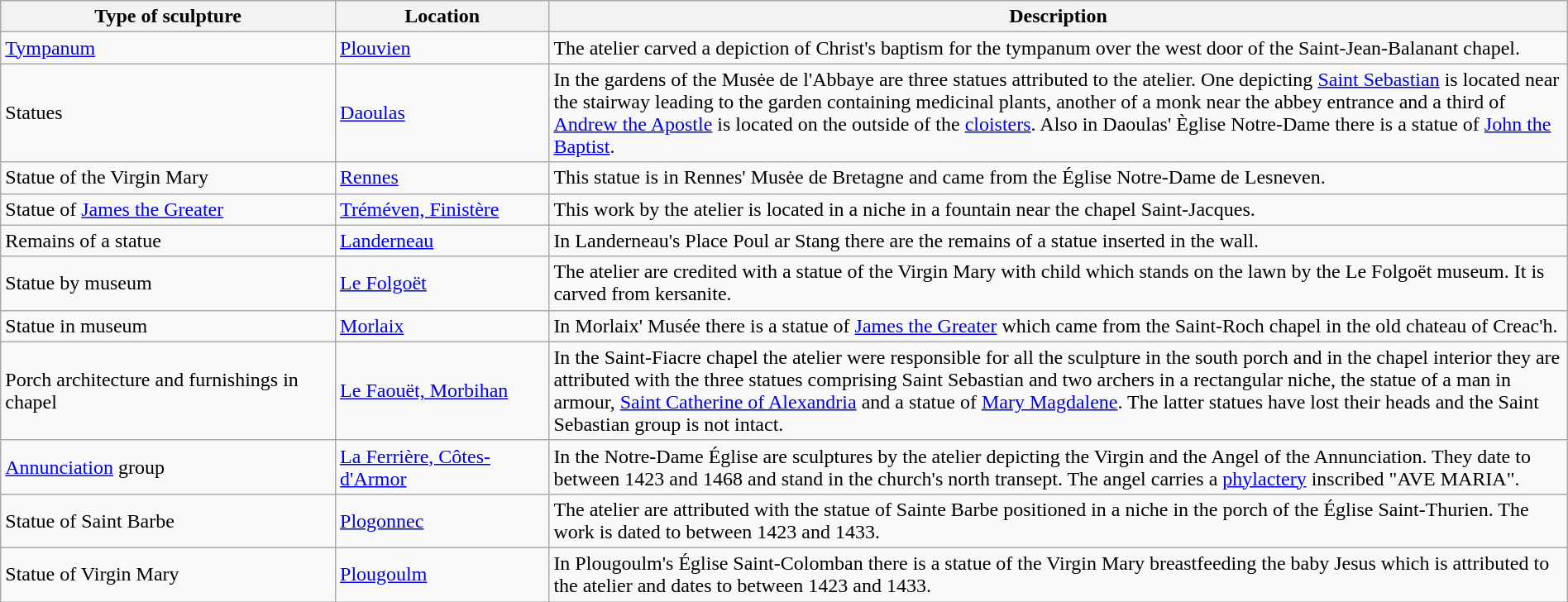<table class="wikitable sortable" style="width:100%; margin-top:0.5em;">
<tr>
<th scope="col">Type of sculpture</th>
<th scope="col">Location</th>
<th scope="col" style="width:65%;">Description</th>
</tr>
<tr>
<td><a href='#'>Tympanum</a></td>
<td><a href='#'>Plouvien</a></td>
<td>The atelier carved a depiction of Christ's baptism for the tympanum over the west door of the Saint-Jean-Balanant chapel.<br></td>
</tr>
<tr>
<td>Statues</td>
<td><a href='#'>Daoulas</a></td>
<td>In the gardens of the Musėe de l'Abbaye are three statues attributed to the atelier. One depicting <a href='#'>Saint Sebastian</a> is located near the stairway leading to the garden containing medicinal plants, another of a monk near the abbey entrance and a third of <a href='#'>Andrew the Apostle</a> is located on the outside of the <a href='#'>cloisters</a>. Also in Daoulas' Èglise Notre-Dame there is a statue of <a href='#'>John the Baptist</a>.</td>
</tr>
<tr>
<td>Statue of the Virgin Mary</td>
<td><a href='#'>Rennes</a></td>
<td>This statue is in Rennes' Musėe de Bretagne and came from the Église Notre-Dame de Lesneven.</td>
</tr>
<tr>
<td>Statue of <a href='#'>James the Greater</a></td>
<td><a href='#'>Tréméven, Finistère</a></td>
<td>This work by the atelier is located in a niche in a fountain near the chapel Saint-Jacques.</td>
</tr>
<tr>
<td>Remains of a statue</td>
<td><a href='#'>Landerneau</a></td>
<td>In Landerneau's Place Poul ar Stang there are the remains of a statue inserted in the wall.</td>
</tr>
<tr>
<td>Statue by museum</td>
<td><a href='#'>Le Folgoët</a></td>
<td>The atelier are credited with a statue of the Virgin Mary with child which stands on the lawn by the Le Folgoët museum. It is carved from kersanite.</td>
</tr>
<tr>
<td>Statue in museum</td>
<td><a href='#'>Morlaix</a></td>
<td>In Morlaix' Musée there is a statue of <a href='#'>James the Greater</a> which came from the Saint-Roch chapel in the old chateau of Creac'h.</td>
</tr>
<tr>
<td>Porch architecture and furnishings in chapel</td>
<td><a href='#'>Le Faouët, Morbihan</a></td>
<td>In the Saint-Fiacre chapel the atelier were responsible for all the sculpture in the south porch and in the chapel interior they are attributed with the three statues comprising Saint Sebastian and two archers in a rectangular niche, the statue of a man in armour, <a href='#'>Saint Catherine of Alexandria</a> and a statue of <a href='#'>Mary Magdalene</a>. The latter statues have lost their heads and the Saint Sebastian group is not intact.</td>
</tr>
<tr>
<td><a href='#'>Annunciation</a> group</td>
<td><a href='#'>La Ferrière, Côtes-d'Armor</a></td>
<td>In the Notre-Dame Église are sculptures by the atelier depicting the Virgin and the Angel of the Annunciation. They date to between 1423 and 1468 and stand in the church's north transept. The angel carries a <a href='#'>phylactery</a> inscribed "AVE MARIA".</td>
</tr>
<tr>
<td>Statue of Saint Barbe</td>
<td><a href='#'>Plogonnec</a></td>
<td>The atelier are attributed with the statue of Sainte Barbe positioned in a niche in the porch of the Église Saint-Thurien. The work is dated to between 1423 and 1433.</td>
</tr>
<tr>
<td>Statue of Virgin Mary</td>
<td><a href='#'>Plougoulm</a></td>
<td>In Plougoulm's Église Saint-Colomban there is a statue of the Virgin Mary breastfeeding the baby Jesus which is attributed to the atelier and dates to between 1423 and 1433.<br></td>
</tr>
</table>
